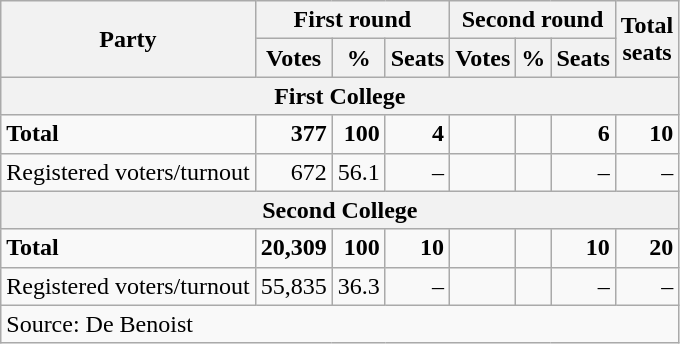<table class=wikitable style=text-align:right>
<tr>
<th rowspan=2>Party</th>
<th colspan=3>First round</th>
<th colspan=3>Second round</th>
<th rowspan=2>Total<br>seats</th>
</tr>
<tr>
<th>Votes</th>
<th>%</th>
<th>Seats</th>
<th>Votes</th>
<th>%</th>
<th>Seats</th>
</tr>
<tr>
<th colspan=8>First College</th>
</tr>
<tr>
<td align=left><strong>Total</strong></td>
<td><strong>377</strong></td>
<td><strong>100</strong></td>
<td><strong>4</strong></td>
<td></td>
<td></td>
<td><strong>6</strong></td>
<td><strong>10</strong></td>
</tr>
<tr>
<td align=left>Registered voters/turnout</td>
<td>672</td>
<td>56.1</td>
<td>–</td>
<td></td>
<td></td>
<td>–</td>
<td>–</td>
</tr>
<tr>
<th colspan=8>Second College</th>
</tr>
<tr>
<td align=left><strong>Total</strong></td>
<td><strong>20,309</strong></td>
<td><strong>100</strong></td>
<td><strong>10</strong></td>
<td></td>
<td></td>
<td><strong>10</strong></td>
<td><strong>20</strong></td>
</tr>
<tr>
<td align=left>Registered voters/turnout</td>
<td>55,835</td>
<td>36.3</td>
<td>–</td>
<td></td>
<td></td>
<td>–</td>
<td>–</td>
</tr>
<tr>
<td align=left colspan=8>Source: De Benoist</td>
</tr>
</table>
